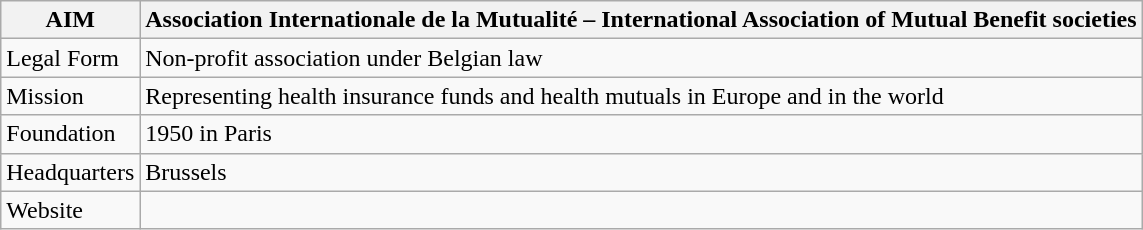<table class="wikitable">
<tr>
<th>AIM</th>
<th>Association Internationale de la Mutualité – International Association of Mutual Benefit societies</th>
</tr>
<tr>
<td>Legal Form</td>
<td>Non-profit association under Belgian law</td>
</tr>
<tr>
<td>Mission</td>
<td>Representing health insurance funds and health mutuals in Europe and in the world</td>
</tr>
<tr>
<td>Foundation</td>
<td>1950 in Paris</td>
</tr>
<tr>
<td>Headquarters</td>
<td>Brussels</td>
</tr>
<tr>
<td>Website</td>
<td></td>
</tr>
</table>
